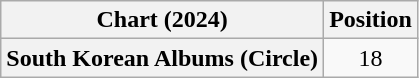<table class="wikitable plainrowheaders" style="text-align:center">
<tr>
<th scope="col">Chart (2024)</th>
<th scope="col">Position</th>
</tr>
<tr>
<th scope="row">South Korean Albums (Circle)</th>
<td>18</td>
</tr>
</table>
